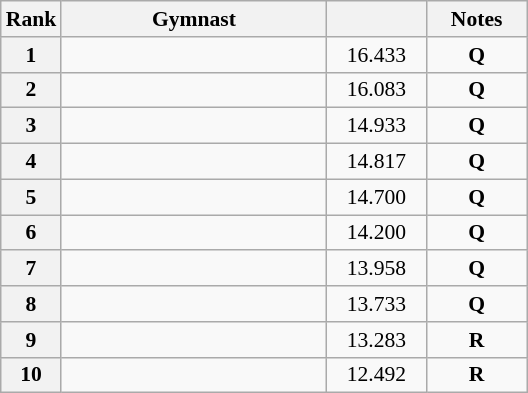<table class="wikitable sortable" style="text-align:center; font-size:90%">
<tr>
<th scope="col" style="width:20px;">Rank</th>
<th ! scope="col" style="width:170px;">Gymnast</th>
<th ! scope="col" style="width:60px;"></th>
<th ! scope="col" style="width:60px;">Notes</th>
</tr>
<tr>
<th scope=row>1</th>
<td align=left></td>
<td>16.433</td>
<td><strong>Q</strong></td>
</tr>
<tr>
<th scope=row>2</th>
<td align=left></td>
<td>16.083</td>
<td><strong>Q</strong></td>
</tr>
<tr>
<th scope=row>3</th>
<td align=left></td>
<td>14.933</td>
<td><strong>Q</strong></td>
</tr>
<tr>
<th scope=row>4</th>
<td align=left></td>
<td>14.817</td>
<td><strong>Q</strong></td>
</tr>
<tr>
<th scope=row>5</th>
<td align=left></td>
<td>14.700</td>
<td><strong>Q</strong></td>
</tr>
<tr>
<th scope=row>6</th>
<td align=left></td>
<td>14.200</td>
<td><strong>Q</strong></td>
</tr>
<tr>
<th scope=row>7</th>
<td align=left></td>
<td>13.958</td>
<td><strong>Q</strong></td>
</tr>
<tr>
<th scope=row>8</th>
<td align=left></td>
<td>13.733</td>
<td><strong>Q</strong></td>
</tr>
<tr>
<th scope=row>9</th>
<td align=left></td>
<td>13.283</td>
<td><strong>R</strong></td>
</tr>
<tr>
<th scope=row>10</th>
<td align=left></td>
<td>12.492</td>
<td><strong>R</strong></td>
</tr>
</table>
